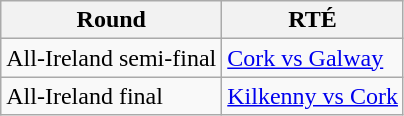<table class="wikitable">
<tr>
<th>Round</th>
<th>RTÉ</th>
</tr>
<tr>
<td>All-Ireland semi-final</td>
<td><a href='#'>Cork vs Galway</a></td>
</tr>
<tr>
<td>All-Ireland final</td>
<td><a href='#'>Kilkenny vs Cork</a></td>
</tr>
</table>
